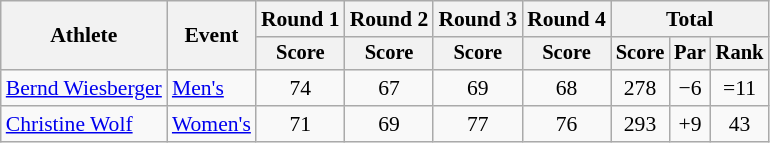<table class=wikitable style="font-size:90%;">
<tr>
<th rowspan=2>Athlete</th>
<th rowspan=2>Event</th>
<th>Round 1</th>
<th>Round 2</th>
<th>Round 3</th>
<th>Round 4</th>
<th colspan=3>Total</th>
</tr>
<tr style="font-size:95%">
<th>Score</th>
<th>Score</th>
<th>Score</th>
<th>Score</th>
<th>Score</th>
<th>Par</th>
<th>Rank</th>
</tr>
<tr align=center>
<td align=left><a href='#'>Bernd Wiesberger</a></td>
<td align=left><a href='#'>Men's</a></td>
<td>74</td>
<td>67</td>
<td>69</td>
<td>68</td>
<td>278</td>
<td>−6</td>
<td>=11</td>
</tr>
<tr align=center>
<td align=left><a href='#'>Christine Wolf</a></td>
<td align=left><a href='#'>Women's</a></td>
<td>71</td>
<td>69</td>
<td>77</td>
<td>76</td>
<td>293</td>
<td>+9</td>
<td>43</td>
</tr>
</table>
